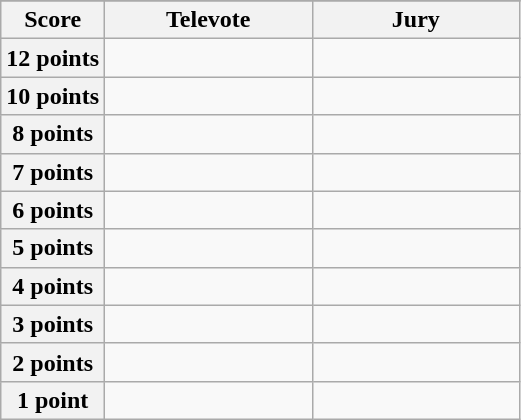<table class="wikitable">
<tr>
</tr>
<tr>
<th scope="col" width="20%">Score</th>
<th scope="col" width="40%">Televote</th>
<th scope="col" width="40%">Jury</th>
</tr>
<tr>
<th scope="row">12 points</th>
<td></td>
<td></td>
</tr>
<tr>
<th scope="row">10 points</th>
<td></td>
<td></td>
</tr>
<tr>
<th scope="row">8 points</th>
<td></td>
<td></td>
</tr>
<tr>
<th scope="row">7 points</th>
<td></td>
<td></td>
</tr>
<tr>
<th scope="row">6 points</th>
<td></td>
<td></td>
</tr>
<tr>
<th scope="row">5 points</th>
<td></td>
<td></td>
</tr>
<tr>
<th scope="row">4 points</th>
<td></td>
<td></td>
</tr>
<tr>
<th scope="row">3 points</th>
<td></td>
<td></td>
</tr>
<tr>
<th scope="row">2 points</th>
<td></td>
<td></td>
</tr>
<tr>
<th scope="row">1 point</th>
<td></td>
<td></td>
</tr>
</table>
